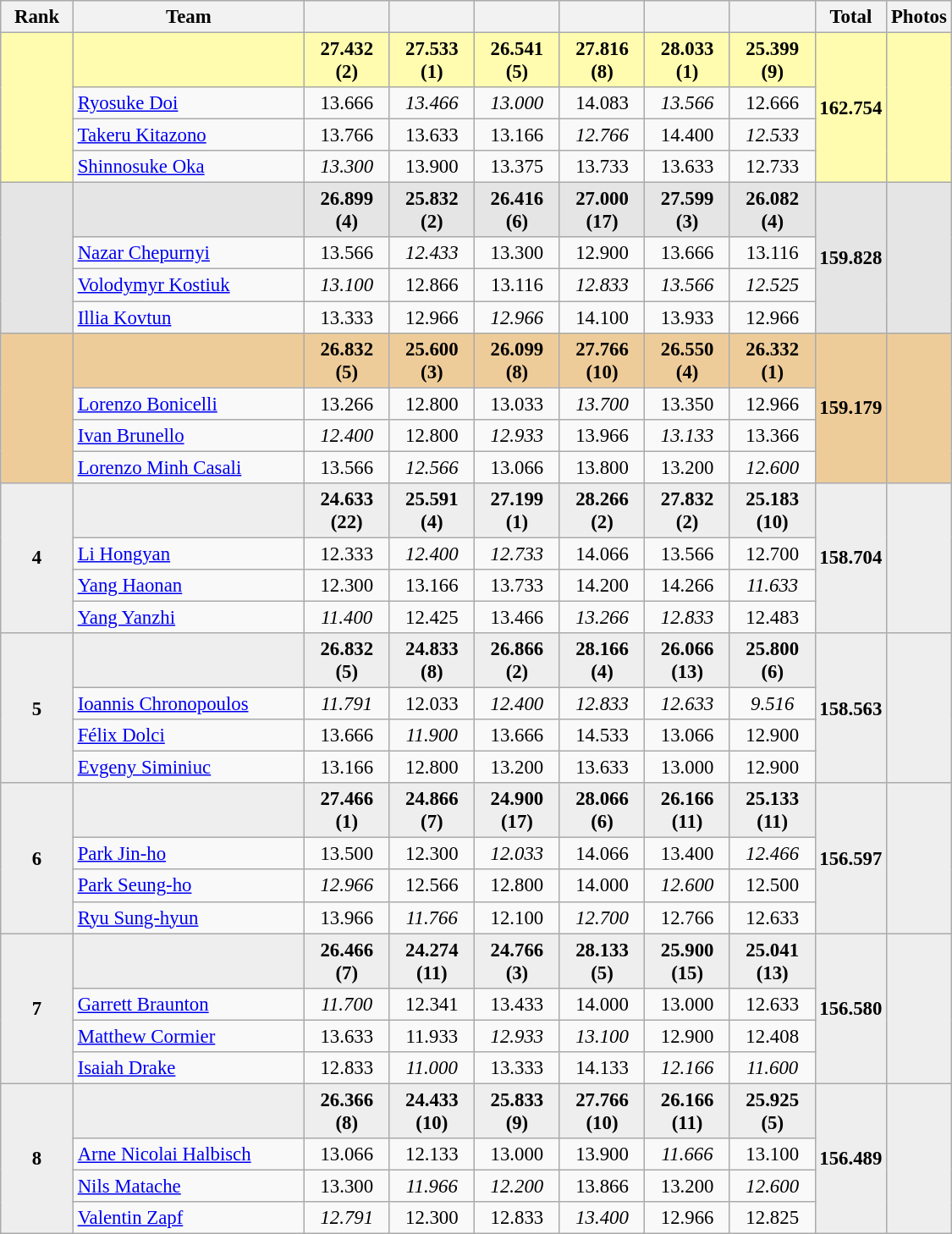<table style="text-align:center; font-size:95%" class="wikitable sortable">
<tr>
<th scope="col" style="width:50px;">Rank</th>
<th scope="col" style="width:175px;">Team</th>
<th scope="col" style="width:60px;"></th>
<th scope="col" style="width:60px;"></th>
<th scope="col" style="width:60px;"></th>
<th scope="col" style="width:60px;"></th>
<th scope="col" style="width:60px;"></th>
<th scope="col" style="width:60px;"></th>
<th>Total</th>
<th>Photos</th>
</tr>
<tr style="background:#fffcaf;">
<td rowspan="4"><strong></strong></td>
<td style="text-align:left;"></td>
<td><strong>27.432 (2)</strong></td>
<td><strong>27.533 (1)</strong></td>
<td><strong>26.541 (5)</strong></td>
<td><strong>27.816 (8)</strong></td>
<td><strong>28.033 (1)</strong></td>
<td><strong>25.399 (9)</strong></td>
<td rowspan="4"><strong>162.754</strong></td>
<td rowspan="4"></td>
</tr>
<tr>
<td style="text-align:left;"><a href='#'>Ryosuke Doi</a></td>
<td>13.666</td>
<td><em>13.466</em></td>
<td><em>13.000</em></td>
<td>14.083</td>
<td><em>13.566</em></td>
<td>12.666</td>
</tr>
<tr>
<td style="text-align:left;"><a href='#'>Takeru Kitazono</a></td>
<td>13.766</td>
<td>13.633</td>
<td>13.166</td>
<td><em>12.766</em></td>
<td>14.400</td>
<td><em>12.533</em></td>
</tr>
<tr>
<td style="text-align:left;"><a href='#'>Shinnosuke Oka</a></td>
<td><em>13.300</em></td>
<td>13.900</td>
<td>13.375</td>
<td>13.733</td>
<td>13.633</td>
<td>12.733</td>
</tr>
<tr style="background:#e5e5e5;">
<td rowspan="4"><strong></strong></td>
<td style="text-align:left;"></td>
<td><strong>26.899 (4)</strong></td>
<td><strong>25.832 (2)</strong></td>
<td><strong>26.416 (6)</strong></td>
<td><strong>27.000 (17)</strong></td>
<td><strong>27.599 (3)</strong></td>
<td><strong>26.082 (4)</strong></td>
<td rowspan="4"><strong>159.828</strong></td>
<td rowspan="4"></td>
</tr>
<tr>
<td style="text-align:left;"><a href='#'>Nazar Chepurnyi</a></td>
<td>13.566</td>
<td><em>12.433</em></td>
<td>13.300</td>
<td>12.900</td>
<td>13.666</td>
<td>13.116</td>
</tr>
<tr>
<td style="text-align:left;"><a href='#'>Volodymyr Kostiuk</a></td>
<td><em>13.100</em></td>
<td>12.866</td>
<td>13.116</td>
<td><em>12.833</em></td>
<td><em>13.566</em></td>
<td><em>12.525</em></td>
</tr>
<tr>
<td style="text-align:left;"><a href='#'>Illia Kovtun</a></td>
<td>13.333</td>
<td>12.966</td>
<td><em>12.966</em></td>
<td>14.100</td>
<td>13.933</td>
<td>12.966</td>
</tr>
<tr style="background:#ec9;">
<td rowspan="4"><strong></strong></td>
<td style="text-align:left;"></td>
<td><strong>26.832 (5)</strong></td>
<td><strong>25.600 (3)</strong></td>
<td><strong>26.099 (8)</strong></td>
<td><strong>27.766 (10)</strong></td>
<td><strong>26.550 (4)</strong></td>
<td><strong>26.332 (1)</strong></td>
<td rowspan="4"><strong>159.179</strong></td>
<td rowspan="4"></td>
</tr>
<tr>
<td style="text-align:left;"><a href='#'>Lorenzo Bonicelli</a></td>
<td>13.266</td>
<td>12.800</td>
<td>13.033</td>
<td><em>13.700</em></td>
<td>13.350</td>
<td>12.966</td>
</tr>
<tr>
<td style="text-align:left;"><a href='#'>Ivan Brunello</a></td>
<td><em>12.400</em></td>
<td>12.800</td>
<td><em>12.933</em></td>
<td>13.966</td>
<td><em>13.133</em></td>
<td>13.366</td>
</tr>
<tr>
<td style="text-align:left;"><a href='#'>Lorenzo Minh Casali</a></td>
<td>13.566</td>
<td><em>12.566</em></td>
<td>13.066</td>
<td>13.800</td>
<td>13.200</td>
<td><em>12.600</em></td>
</tr>
<tr style="background:#eee;">
<td rowspan="4"><strong>4</strong></td>
<td style="text-align:left;"></td>
<td><strong>24.633 (22)</strong></td>
<td><strong>25.591 (4)</strong></td>
<td><strong>27.199 (1)</strong></td>
<td><strong>28.266 (2)</strong></td>
<td><strong>27.832 (2)</strong></td>
<td><strong>25.183 (10)</strong></td>
<td rowspan="4"><strong>158.704</strong></td>
<td rowspan="4"></td>
</tr>
<tr>
<td style="text-align:left;"><a href='#'>Li Hongyan</a></td>
<td>12.333</td>
<td><em>12.400</em></td>
<td><em>12.733</em></td>
<td>14.066</td>
<td>13.566</td>
<td>12.700</td>
</tr>
<tr>
<td style="text-align:left;"><a href='#'>Yang Haonan</a></td>
<td>12.300</td>
<td>13.166</td>
<td>13.733</td>
<td>14.200</td>
<td>14.266</td>
<td><em>11.633</em></td>
</tr>
<tr>
<td style="text-align:left;"><a href='#'>Yang Yanzhi</a></td>
<td><em>11.400</em></td>
<td>12.425</td>
<td>13.466</td>
<td><em>13.266</em></td>
<td><em>12.833</em></td>
<td>12.483</td>
</tr>
<tr style="background:#eee;">
<td rowspan="4"><strong>5</strong></td>
<td style="text-align:left;"></td>
<td><strong>26.832 (5)</strong></td>
<td><strong>24.833 (8)</strong></td>
<td><strong>26.866 (2)</strong></td>
<td><strong>28.166 (4)</strong></td>
<td><strong>26.066 (13)</strong></td>
<td><strong>25.800 (6)</strong></td>
<td rowspan="4"><strong>158.563</strong></td>
<td rowspan="4"></td>
</tr>
<tr>
<td style="text-align:left;"><a href='#'>Ioannis Chronopoulos</a></td>
<td><em>11.791</em></td>
<td>12.033</td>
<td><em>12.400</em></td>
<td><em>12.833</em></td>
<td><em>12.633</em></td>
<td><em>9.516</em></td>
</tr>
<tr>
<td style="text-align:left;"><a href='#'>Félix Dolci</a></td>
<td>13.666</td>
<td><em>11.900</em></td>
<td>13.666</td>
<td>14.533</td>
<td>13.066</td>
<td>12.900</td>
</tr>
<tr>
<td style="text-align:left;"><a href='#'>Evgeny Siminiuc</a></td>
<td>13.166</td>
<td>12.800</td>
<td>13.200</td>
<td>13.633</td>
<td>13.000</td>
<td>12.900</td>
</tr>
<tr style="background:#eee;">
<td rowspan="4"><strong>6</strong></td>
<td style="text-align:left;"></td>
<td><strong>27.466 (1)</strong></td>
<td><strong>24.866 (7)</strong></td>
<td><strong>24.900 (17)</strong></td>
<td><strong>28.066 (6)</strong></td>
<td><strong>26.166 (11)</strong></td>
<td><strong>25.133 (11)</strong></td>
<td rowspan="4"><strong>156.597</strong></td>
<td rowspan="4"></td>
</tr>
<tr>
<td style="text-align:left;"><a href='#'>Park Jin-ho</a></td>
<td>13.500</td>
<td>12.300</td>
<td><em>12.033</em></td>
<td>14.066</td>
<td>13.400</td>
<td><em>12.466</em></td>
</tr>
<tr>
<td style="text-align:left;"><a href='#'>Park Seung-ho</a></td>
<td><em>12.966</em></td>
<td>12.566</td>
<td>12.800</td>
<td>14.000</td>
<td><em>12.600</em></td>
<td>12.500</td>
</tr>
<tr>
<td style="text-align:left;"><a href='#'>Ryu Sung-hyun</a></td>
<td>13.966</td>
<td><em>11.766</em></td>
<td>12.100</td>
<td><em>12.700</em></td>
<td>12.766</td>
<td>12.633</td>
</tr>
<tr style="background:#eee;">
<td rowspan="4"><strong>7</strong></td>
<td style="text-align:left;"></td>
<td><strong>26.466 (7)</strong></td>
<td><strong>24.274 (11)</strong></td>
<td><strong>24.766 (3)</strong></td>
<td><strong>28.133 (5)</strong></td>
<td><strong>25.900 (15)</strong></td>
<td><strong>25.041 (13)</strong></td>
<td rowspan="4"><strong>156.580</strong></td>
<td rowspan="4"></td>
</tr>
<tr>
<td style="text-align:left;"><a href='#'>Garrett Braunton</a></td>
<td><em>11.700</em></td>
<td>12.341</td>
<td>13.433</td>
<td>14.000</td>
<td>13.000</td>
<td>12.633</td>
</tr>
<tr>
<td style="text-align:left;"><a href='#'>Matthew Cormier</a></td>
<td>13.633</td>
<td>11.933</td>
<td><em>12.933</em></td>
<td><em>13.100</em></td>
<td>12.900</td>
<td>12.408</td>
</tr>
<tr>
<td style="text-align:left;"><a href='#'>Isaiah Drake</a></td>
<td>12.833</td>
<td><em>11.000</em></td>
<td>13.333</td>
<td>14.133</td>
<td><em>12.166</em></td>
<td><em>11.600</em></td>
</tr>
<tr style="background:#eee;">
<td rowspan="4"><strong>8</strong></td>
<td style="text-align:left;"></td>
<td><strong>26.366 (8)</strong></td>
<td><strong>24.433 (10)</strong></td>
<td><strong>25.833 (9)</strong></td>
<td><strong>27.766 (10)</strong></td>
<td><strong>26.166 (11)</strong></td>
<td><strong>25.925 (5)</strong></td>
<td rowspan="4"><strong>156.489</strong></td>
<td rowspan="4"></td>
</tr>
<tr>
<td style="text-align:left;"><a href='#'>Arne Nicolai Halbisch</a></td>
<td>13.066</td>
<td>12.133</td>
<td>13.000</td>
<td>13.900</td>
<td><em>11.666</em></td>
<td>13.100</td>
</tr>
<tr>
<td style="text-align:left;"><a href='#'>Nils Matache</a></td>
<td>13.300</td>
<td><em>11.966</em></td>
<td><em>12.200</em></td>
<td>13.866</td>
<td>13.200</td>
<td><em>12.600</em></td>
</tr>
<tr>
<td style="text-align:left;"><a href='#'>Valentin Zapf</a></td>
<td><em>12.791</em></td>
<td>12.300</td>
<td>12.833</td>
<td><em>13.400</em></td>
<td>12.966</td>
<td>12.825</td>
</tr>
</table>
